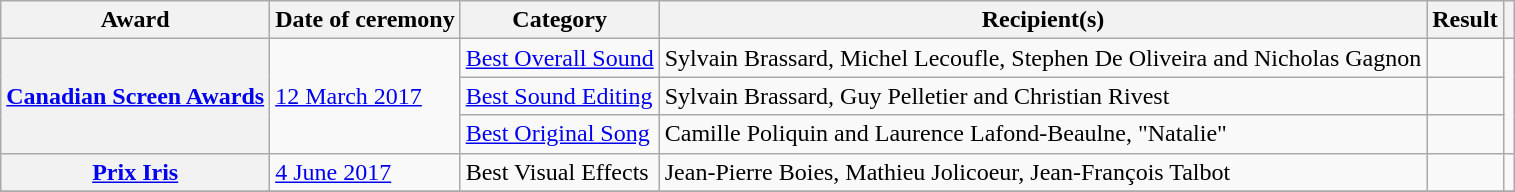<table class="wikitable plainrowheaders sortable">
<tr>
<th scope="col">Award</th>
<th scope="col">Date of ceremony</th>
<th scope="col">Category</th>
<th scope="col">Recipient(s)</th>
<th scope="col">Result</th>
<th scope="col" class="unsortable"></th>
</tr>
<tr>
<th scope="row" rowspan=3><a href='#'>Canadian Screen Awards</a></th>
<td rowspan=3><a href='#'>12 March 2017</a></td>
<td><a href='#'>Best Overall Sound</a></td>
<td>Sylvain Brassard, Michel Lecoufle, Stephen De Oliveira and Nicholas Gagnon</td>
<td></td>
<td style="text-align:center;" rowspan=3></td>
</tr>
<tr>
<td><a href='#'>Best Sound Editing</a></td>
<td>Sylvain Brassard, Guy Pelletier and Christian Rivest</td>
<td></td>
</tr>
<tr>
<td><a href='#'>Best Original Song</a></td>
<td>Camille Poliquin and Laurence Lafond-Beaulne, "Natalie"</td>
<td></td>
</tr>
<tr>
<th scope="row"><a href='#'>Prix Iris</a></th>
<td rowspan=1><a href='#'>4 June 2017</a></td>
<td>Best Visual Effects</td>
<td>Jean-Pierre Boies, Mathieu Jolicoeur, Jean-François Talbot</td>
<td></td>
<td style="text-align:center;" rowspan=1></td>
</tr>
<tr>
</tr>
</table>
